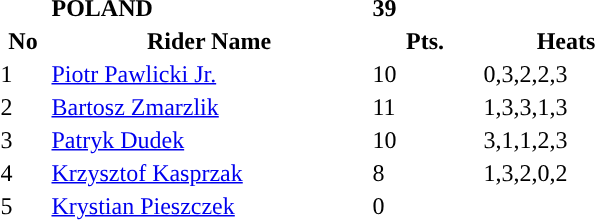<table class="toccolours">
<tr>
<td></td>
<td><strong>POLAND</strong></td>
<td><strong>39</strong></td>
</tr>
<tr style="background-color:">
<th width=30px>No</th>
<th width=210px>Rider Name</th>
<th width=70px>Pts.</th>
<th width=110px>Heats</th>
</tr>
<tr style="background-color:">
<td>1</td>
<td><a href='#'>Piotr Pawlicki Jr.</a></td>
<td>10</td>
<td>0,3,2,2,3</td>
</tr>
<tr style="background-color:">
<td>2</td>
<td><a href='#'>Bartosz Zmarzlik</a></td>
<td>11</td>
<td>1,3,3,1,3</td>
</tr>
<tr style="background-color:">
<td>3</td>
<td><a href='#'>Patryk Dudek</a></td>
<td>10</td>
<td>3,1,1,2,3</td>
</tr>
<tr style="background-color:">
<td>4</td>
<td><a href='#'>Krzysztof Kasprzak</a></td>
<td>8</td>
<td>1,3,2,0,2</td>
</tr>
<tr style="background-color:">
<td>5</td>
<td><a href='#'>Krystian Pieszczek</a></td>
<td>0</td>
<td></td>
</tr>
</table>
